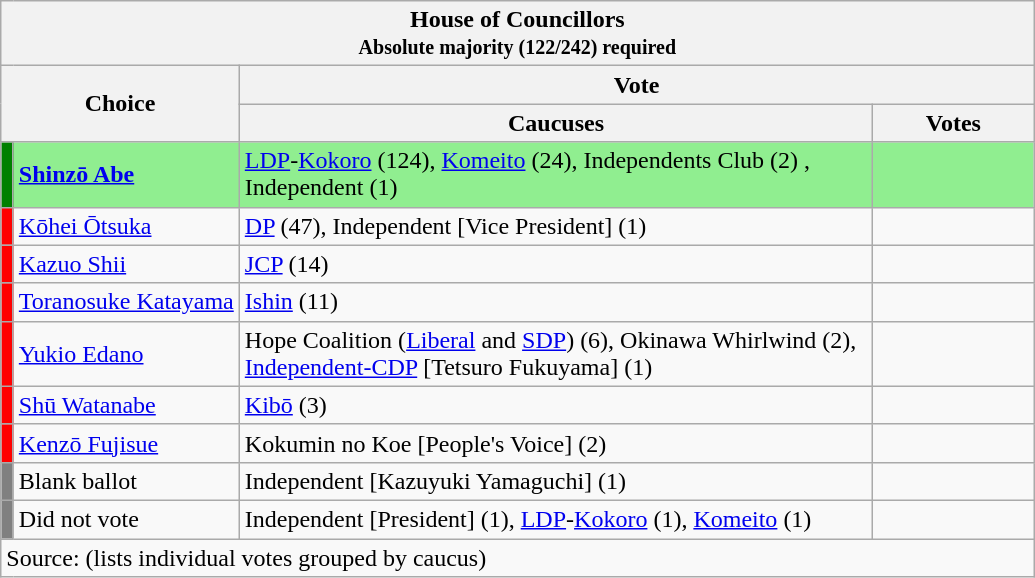<table class="wikitable">
<tr>
<th colspan="4">House of Councillors <br> <small>Absolute majority (122/242) required</small></th>
</tr>
<tr>
<th align="left" rowspan="2" colspan="2" width="100">Choice</th>
<th colspan="2">Vote</th>
</tr>
<tr>
<th width="415">Caucuses</th>
<th width="100">Votes</th>
</tr>
<tr style="background:lightgreen;">
<td width="1" bgcolor="green"></td>
<td align="left"><strong><a href='#'>Shinzō Abe</a></strong></td>
<td><a href='#'>LDP</a>-<a href='#'>Kokoro</a> (124), <a href='#'>Komeito</a> (24), Independents Club (2) , Independent (1) </td>
<td></td>
</tr>
<tr>
<td bgcolor="red"></td>
<td align="left"><a href='#'>Kōhei Ōtsuka</a></td>
<td><a href='#'>DP</a> (47), Independent [Vice President] (1) </td>
<td></td>
</tr>
<tr>
<td bgcolor="red"></td>
<td align="left"><a href='#'>Kazuo Shii</a></td>
<td><a href='#'>JCP</a> (14)</td>
<td></td>
</tr>
<tr>
<td bgcolor="red"></td>
<td align="left"><a href='#'>Toranosuke Katayama</a></td>
<td><a href='#'>Ishin</a> (11)</td>
<td></td>
</tr>
<tr>
<td bgcolor="red"></td>
<td align="left"><a href='#'>Yukio Edano</a></td>
<td>Hope Coalition (<a href='#'>Liberal</a> and <a href='#'>SDP</a>) (6), Okinawa Whirlwind (2), <a href='#'>Independent-CDP</a> [Tetsuro Fukuyama] (1)</td>
<td></td>
</tr>
<tr>
<td bgcolor="red"></td>
<td align="left"><a href='#'>Shū Watanabe</a></td>
<td><a href='#'>Kibō</a> (3)</td>
<td></td>
</tr>
<tr>
<td bgcolor="red"></td>
<td align="left"><a href='#'>Kenzō Fujisue</a></td>
<td>Kokumin no Koe [People's Voice] (2)</td>
<td></td>
</tr>
<tr>
<td bgcolor="gray"></td>
<td align="left">Blank ballot</td>
<td>Independent [Kazuyuki Yamaguchi] (1)</td>
<td></td>
</tr>
<tr>
<td bgcolor="gray"></td>
<td align="left">Did not vote</td>
<td>Independent [President] (1), <a href='#'>LDP</a>-<a href='#'>Kokoro</a> (1), <a href='#'>Komeito</a> (1)</td>
<td></td>
</tr>
<tr>
<td colspan="4">Source:  (lists individual votes grouped by caucus)</td>
</tr>
</table>
